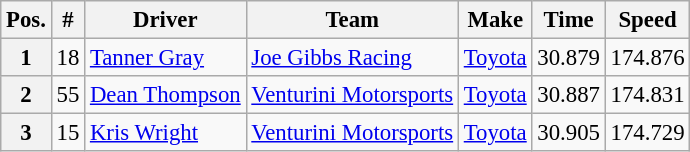<table class="wikitable" style="font-size:95%">
<tr>
<th>Pos.</th>
<th>#</th>
<th>Driver</th>
<th>Team</th>
<th>Make</th>
<th>Time</th>
<th>Speed</th>
</tr>
<tr>
<th>1</th>
<td>18</td>
<td><a href='#'>Tanner Gray</a></td>
<td><a href='#'>Joe Gibbs Racing</a></td>
<td><a href='#'>Toyota</a></td>
<td>30.879</td>
<td>174.876</td>
</tr>
<tr>
<th>2</th>
<td>55</td>
<td><a href='#'>Dean Thompson</a></td>
<td><a href='#'>Venturini Motorsports</a></td>
<td><a href='#'>Toyota</a></td>
<td>30.887</td>
<td>174.831</td>
</tr>
<tr>
<th>3</th>
<td>15</td>
<td><a href='#'>Kris Wright</a></td>
<td><a href='#'>Venturini Motorsports</a></td>
<td><a href='#'>Toyota</a></td>
<td>30.905</td>
<td>174.729</td>
</tr>
</table>
